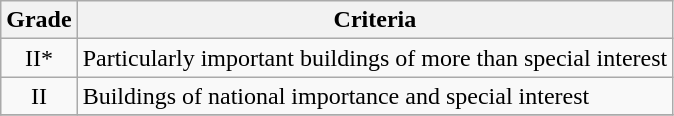<table class="wikitable" border="1">
<tr>
<th>Grade</th>
<th>Criteria</th>
</tr>
<tr>
<td align="center" >II*</td>
<td>Particularly important buildings of more than special interest</td>
</tr>
<tr>
<td align="center" >II</td>
<td>Buildings of national importance and special interest</td>
</tr>
<tr>
</tr>
</table>
